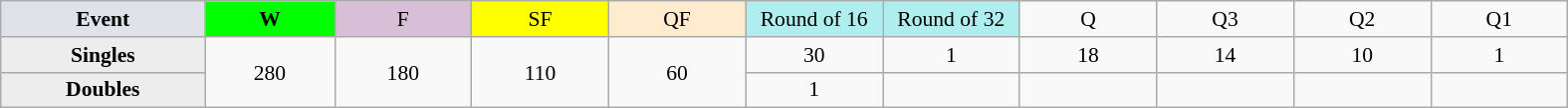<table class=wikitable style=font-size:90%;text-align:center>
<tr>
<td style="width:130px; background:#dfe2e9;"><strong>Event</strong></td>
<td style="width:80px; background:lime;"><strong>W</strong></td>
<td style="width:85px; background:thistle;">F</td>
<td style="width:85px; background:#ff0;">SF</td>
<td style="width:85px; background:#ffebcd;">QF</td>
<td style="width:85px; background:#afeeee;">Round of 16</td>
<td style="width:85px; background:#afeeee;">Round of 32</td>
<td width=85>Q</td>
<td width=85>Q3</td>
<td width=85>Q2</td>
<td width=85>Q1</td>
</tr>
<tr>
<th style="background:#ededed;">Singles</th>
<td rowspan=2>280</td>
<td rowspan=2>180</td>
<td rowspan=2>110</td>
<td rowspan=2>60</td>
<td>30</td>
<td>1</td>
<td>18</td>
<td>14</td>
<td>10</td>
<td>1</td>
</tr>
<tr>
<th style="background:#ededed;">Doubles</th>
<td>1</td>
<td></td>
<td></td>
<td></td>
<td></td>
<td></td>
</tr>
</table>
